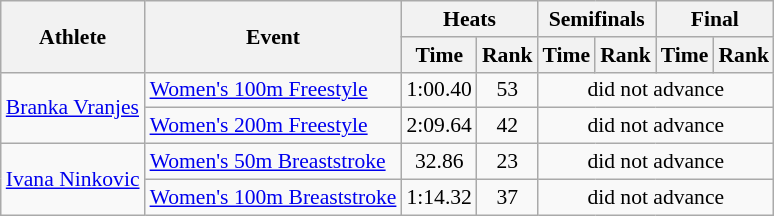<table class=wikitable style="font-size:90%">
<tr>
<th rowspan="2">Athlete</th>
<th rowspan="2">Event</th>
<th colspan="2">Heats</th>
<th colspan="2">Semifinals</th>
<th colspan="2">Final</th>
</tr>
<tr>
<th>Time</th>
<th>Rank</th>
<th>Time</th>
<th>Rank</th>
<th>Time</th>
<th>Rank</th>
</tr>
<tr>
<td rowspan="2"><a href='#'>Branka Vranjes</a></td>
<td><a href='#'>Women's 100m Freestyle</a></td>
<td align=center>1:00.40</td>
<td align=center>53</td>
<td align=center colspan=4>did not advance</td>
</tr>
<tr>
<td><a href='#'>Women's 200m Freestyle</a></td>
<td align=center>2:09.64</td>
<td align=center>42</td>
<td align=center colspan=4>did not advance</td>
</tr>
<tr>
<td rowspan="2"><a href='#'>Ivana Ninkovic</a></td>
<td><a href='#'>Women's 50m Breaststroke</a></td>
<td align=center>32.86</td>
<td align=center>23</td>
<td align=center colspan=4>did not advance</td>
</tr>
<tr>
<td><a href='#'>Women's 100m Breaststroke</a></td>
<td align=center>1:14.32</td>
<td align=center>37</td>
<td align=center colspan=4>did not advance</td>
</tr>
</table>
